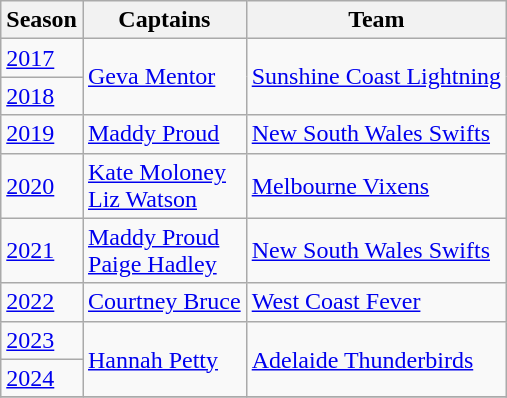<table class="wikitable collapsible">
<tr>
<th>Season</th>
<th>Captains</th>
<th>Team</th>
</tr>
<tr>
<td><a href='#'>2017</a></td>
<td rowspan="2"><a href='#'>Geva Mentor</a></td>
<td rowspan="2"><a href='#'>Sunshine Coast Lightning</a></td>
</tr>
<tr>
<td><a href='#'>2018</a></td>
</tr>
<tr>
<td><a href='#'>2019</a></td>
<td><a href='#'>Maddy Proud</a></td>
<td><a href='#'>New South Wales Swifts</a></td>
</tr>
<tr>
<td><a href='#'>2020</a></td>
<td><a href='#'>Kate Moloney</a><br><a href='#'>Liz Watson</a></td>
<td><a href='#'>Melbourne Vixens</a></td>
</tr>
<tr>
<td><a href='#'>2021</a></td>
<td><a href='#'>Maddy Proud</a><br><a href='#'>Paige Hadley</a></td>
<td><a href='#'>New South Wales Swifts</a></td>
</tr>
<tr>
<td><a href='#'>2022</a></td>
<td><a href='#'>Courtney Bruce</a></td>
<td><a href='#'>West Coast Fever</a></td>
</tr>
<tr>
<td><a href='#'>2023</a></td>
<td rowspan="2"><a href='#'>Hannah Petty</a></td>
<td rowspan="2"><a href='#'>Adelaide Thunderbirds</a></td>
</tr>
<tr>
<td><a href='#'>2024</a></td>
</tr>
<tr>
</tr>
</table>
